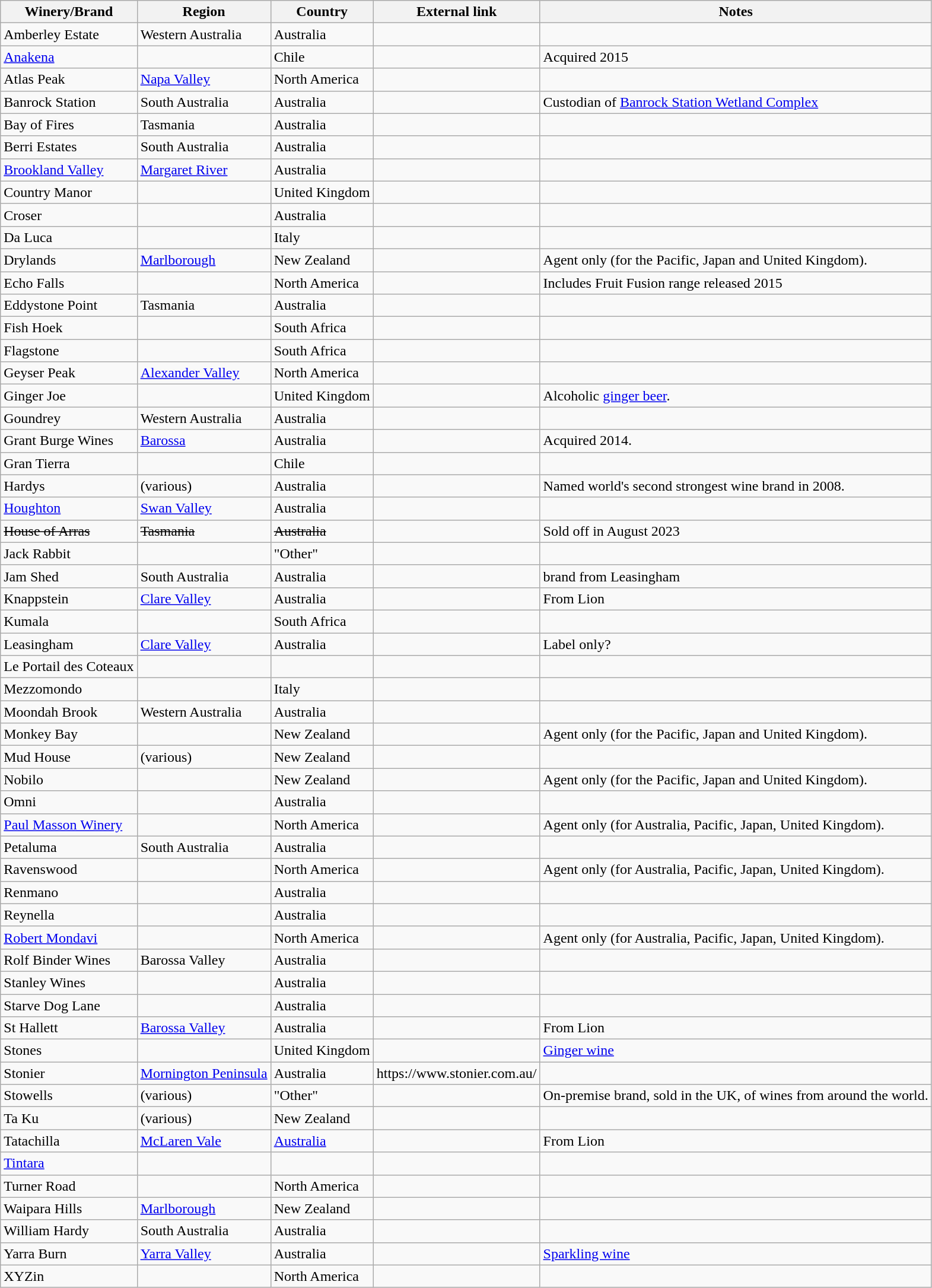<table class="wikitable sortable">
<tr>
<th>Winery/Brand</th>
<th>Region</th>
<th>Country</th>
<th>External link</th>
<th>Notes</th>
</tr>
<tr>
<td>Amberley Estate</td>
<td>Western Australia</td>
<td>Australia</td>
<td></td>
<td></td>
</tr>
<tr>
<td><a href='#'>Anakena</a></td>
<td></td>
<td>Chile</td>
<td></td>
<td>Acquired 2015</td>
</tr>
<tr>
<td>Atlas Peak</td>
<td><a href='#'>Napa Valley</a></td>
<td>North America</td>
<td></td>
<td></td>
</tr>
<tr>
<td>Banrock Station</td>
<td>South Australia</td>
<td>Australia</td>
<td></td>
<td>Custodian of <a href='#'>Banrock Station Wetland Complex</a></td>
</tr>
<tr>
<td>Bay of Fires</td>
<td>Tasmania</td>
<td>Australia</td>
<td></td>
<td></td>
</tr>
<tr>
<td>Berri Estates</td>
<td>South Australia</td>
<td>Australia</td>
<td></td>
<td></td>
</tr>
<tr>
<td><a href='#'>Brookland Valley</a></td>
<td><a href='#'>Margaret River</a></td>
<td>Australia</td>
<td></td>
<td></td>
</tr>
<tr>
<td>Country Manor</td>
<td></td>
<td>United Kingdom</td>
<td></td>
<td></td>
</tr>
<tr>
<td>Croser</td>
<td></td>
<td>Australia</td>
<td></td>
<td></td>
</tr>
<tr>
<td>Da Luca</td>
<td></td>
<td>Italy</td>
<td></td>
<td></td>
</tr>
<tr>
<td>Drylands</td>
<td><a href='#'>Marlborough</a></td>
<td>New Zealand</td>
<td></td>
<td>Agent only (for the Pacific, Japan and United Kingdom).</td>
</tr>
<tr>
<td>Echo Falls</td>
<td></td>
<td>North America</td>
<td></td>
<td>Includes Fruit Fusion range released 2015</td>
</tr>
<tr>
<td>Eddystone Point</td>
<td>Tasmania</td>
<td>Australia</td>
<td></td>
<td></td>
</tr>
<tr>
<td>Fish Hoek</td>
<td></td>
<td>South Africa</td>
<td></td>
<td></td>
</tr>
<tr>
<td>Flagstone</td>
<td></td>
<td>South Africa</td>
<td></td>
<td></td>
</tr>
<tr>
<td>Geyser Peak</td>
<td><a href='#'>Alexander Valley</a></td>
<td>North America</td>
<td></td>
<td></td>
</tr>
<tr>
<td>Ginger Joe</td>
<td></td>
<td>United Kingdom</td>
<td></td>
<td>Alcoholic <a href='#'>ginger beer</a>.</td>
</tr>
<tr>
<td>Goundrey</td>
<td>Western Australia</td>
<td>Australia</td>
<td></td>
<td></td>
</tr>
<tr>
<td>Grant Burge Wines</td>
<td><a href='#'>Barossa</a></td>
<td>Australia</td>
<td></td>
<td>Acquired 2014.</td>
</tr>
<tr>
<td>Gran Tierra</td>
<td></td>
<td>Chile</td>
<td></td>
<td></td>
</tr>
<tr>
<td>Hardys</td>
<td>(various)</td>
<td>Australia</td>
<td></td>
<td>Named world's second strongest wine brand in 2008.</td>
</tr>
<tr>
<td><a href='#'>Houghton</a></td>
<td><a href='#'>Swan Valley</a></td>
<td>Australia</td>
<td></td>
<td></td>
</tr>
<tr>
<td><s>House of Arras</s></td>
<td><s>Tasmania</s></td>
<td><s>Australia</s></td>
<td></td>
<td>Sold off in August 2023</td>
</tr>
<tr>
<td>Jack Rabbit</td>
<td></td>
<td>"Other"</td>
<td></td>
<td></td>
</tr>
<tr>
<td>Jam Shed</td>
<td>South Australia</td>
<td>Australia</td>
<td></td>
<td>brand from Leasingham</td>
</tr>
<tr>
<td>Knappstein</td>
<td><a href='#'>Clare Valley</a></td>
<td>Australia</td>
<td></td>
<td>From Lion</td>
</tr>
<tr>
<td>Kumala</td>
<td></td>
<td>South Africa</td>
<td> </td>
<td></td>
</tr>
<tr>
<td>Leasingham</td>
<td><a href='#'>Clare Valley</a></td>
<td>Australia</td>
<td></td>
<td>Label only?</td>
</tr>
<tr>
<td>Le Portail des Coteaux</td>
<td></td>
<td></td>
<td></td>
<td></td>
</tr>
<tr>
<td>Mezzomondo</td>
<td></td>
<td>Italy</td>
<td></td>
<td></td>
</tr>
<tr>
<td>Moondah Brook</td>
<td>Western Australia</td>
<td>Australia</td>
<td></td>
<td></td>
</tr>
<tr>
<td>Monkey Bay</td>
<td></td>
<td>New Zealand</td>
<td> </td>
<td>Agent only (for the Pacific, Japan and United Kingdom).</td>
</tr>
<tr>
<td>Mud House</td>
<td>(various)</td>
<td>New Zealand</td>
<td></td>
<td></td>
</tr>
<tr>
<td>Nobilo</td>
<td></td>
<td>New Zealand</td>
<td></td>
<td>Agent only (for the Pacific, Japan and United Kingdom).</td>
</tr>
<tr>
<td>Omni</td>
<td></td>
<td>Australia</td>
<td></td>
<td></td>
</tr>
<tr>
<td><a href='#'>Paul Masson Winery</a></td>
<td></td>
<td>North America</td>
<td></td>
<td>Agent only (for Australia, Pacific, Japan, United Kingdom).</td>
</tr>
<tr>
<td>Petaluma</td>
<td>South Australia</td>
<td>Australia</td>
<td></td>
<td></td>
</tr>
<tr>
<td>Ravenswood</td>
<td></td>
<td>North America</td>
<td></td>
<td>Agent only (for Australia, Pacific, Japan, United Kingdom).</td>
</tr>
<tr>
<td>Renmano</td>
<td></td>
<td>Australia</td>
<td></td>
<td></td>
</tr>
<tr>
<td>Reynella</td>
<td></td>
<td>Australia</td>
<td></td>
<td></td>
</tr>
<tr>
<td><a href='#'>Robert Mondavi</a></td>
<td></td>
<td>North America</td>
<td></td>
<td>Agent only (for Australia, Pacific, Japan, United Kingdom).</td>
</tr>
<tr>
<td>Rolf Binder Wines</td>
<td>Barossa Valley</td>
<td>Australia</td>
<td></td>
<td></td>
</tr>
<tr>
<td>Stanley Wines</td>
<td></td>
<td>Australia</td>
<td></td>
<td></td>
</tr>
<tr>
<td>Starve Dog Lane</td>
<td></td>
<td>Australia</td>
<td></td>
<td></td>
</tr>
<tr>
<td>St Hallett</td>
<td><a href='#'>Barossa Valley</a></td>
<td>Australia</td>
<td></td>
<td>From Lion</td>
</tr>
<tr>
<td>Stones</td>
<td></td>
<td>United Kingdom</td>
<td></td>
<td><a href='#'>Ginger wine</a></td>
</tr>
<tr>
<td>Stonier</td>
<td><a href='#'>Mornington Peninsula</a></td>
<td>Australia</td>
<td>https://www.stonier.com.au/</td>
<td></td>
</tr>
<tr>
<td>Stowells</td>
<td>(various)</td>
<td>"Other"</td>
<td></td>
<td>On-premise brand, sold in the UK, of wines from around the world.</td>
</tr>
<tr>
<td>Ta Ku</td>
<td>(various)</td>
<td>New Zealand</td>
<td></td>
<td></td>
</tr>
<tr>
<td>Tatachilla</td>
<td><a href='#'>McLaren Vale</a></td>
<td><a href='#'>Australia</a></td>
<td></td>
<td>From Lion</td>
</tr>
<tr>
<td><a href='#'>Tintara</a></td>
<td></td>
<td></td>
<td></td>
<td></td>
</tr>
<tr>
<td>Turner Road</td>
<td></td>
<td>North America</td>
<td></td>
<td></td>
</tr>
<tr>
<td>Waipara Hills</td>
<td><a href='#'>Marlborough</a></td>
<td>New Zealand</td>
<td></td>
<td></td>
</tr>
<tr>
<td>William Hardy</td>
<td>South Australia</td>
<td>Australia</td>
<td></td>
</tr>
<tr>
<td>Yarra Burn</td>
<td><a href='#'>Yarra Valley</a></td>
<td>Australia</td>
<td></td>
<td><a href='#'>Sparkling wine</a></td>
</tr>
<tr>
<td>XYZin</td>
<td></td>
<td>North America</td>
<td></td>
<td></td>
</tr>
</table>
